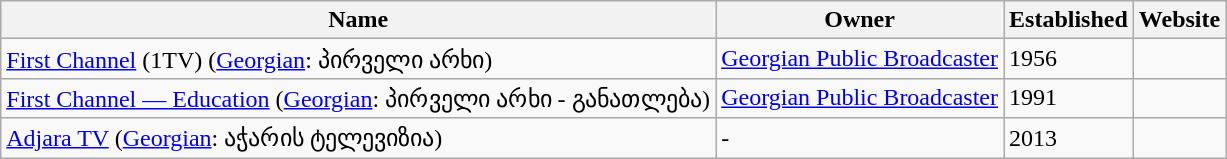<table class="wikitable" border="1" class="wikitable sortable">
<tr>
<th>Name</th>
<th>Owner</th>
<th>Established</th>
<th>Website</th>
</tr>
<tr>
<td><a href='#'>First Channel</a> (1TV) (<a href='#'>Georgian</a>: პირველი არხი)</td>
<td><a href='#'>Georgian Public Broadcaster</a></td>
<td>1956</td>
<td></td>
</tr>
<tr>
<td><a href='#'>First Channel — Education</a> (<a href='#'>Georgian</a>: პირველი არხი - განათლება)</td>
<td><a href='#'>Georgian Public Broadcaster</a></td>
<td>1991</td>
<td></td>
</tr>
<tr>
<td><a href='#'>Adjara TV</a> (<a href='#'>Georgian</a>: აჭარის ტელევიზია)</td>
<td>-</td>
<td>2013</td>
<td></td>
</tr>
</table>
